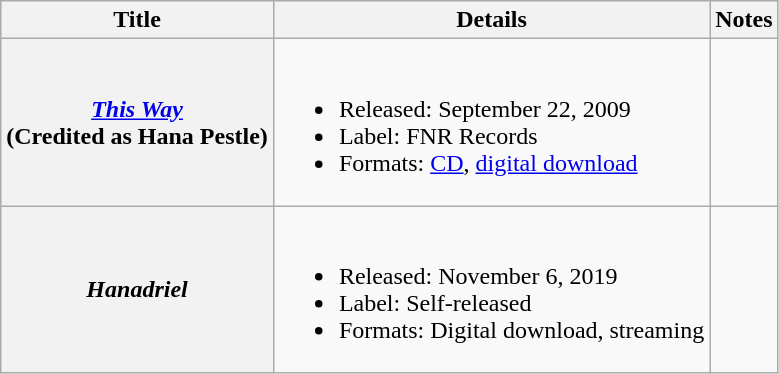<table class="wikitable plainrowheaders">
<tr>
<th scope="col">Title</th>
<th scope="col">Details</th>
<th scope="col">Notes</th>
</tr>
<tr>
<th scope="row"><em><a href='#'>This Way</a></em><br><span>(Credited as <strong>Hana Pestle</strong>)</span></th>
<td><br><ul><li>Released: September 22, 2009</li><li>Label: FNR Records</li><li>Formats: <a href='#'>CD</a>, <a href='#'>digital download</a></li></ul></td>
<td></td>
</tr>
<tr>
<th scope="row"><em>Hanadriel</em></th>
<td><br><ul><li>Released: November 6, 2019</li><li>Label: Self-released</li><li>Formats: Digital download, streaming</li></ul></td>
<td></td>
</tr>
</table>
